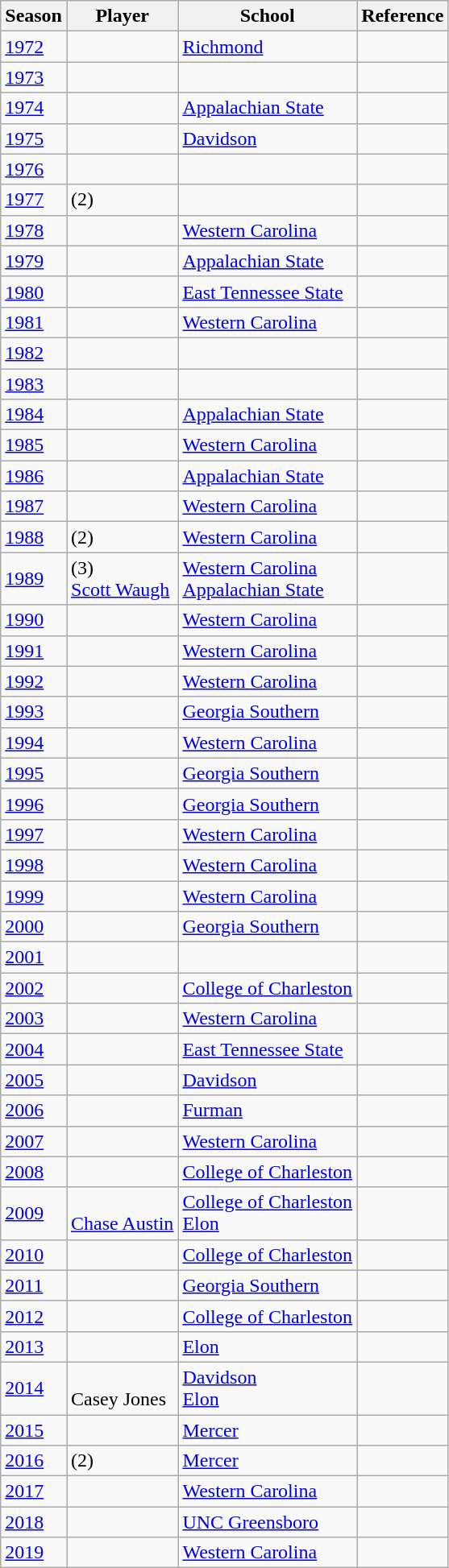<table class="wikitable sortable" border="1">
<tr>
<th>Season</th>
<th>Player</th>
<th>School</th>
<th class="unsortable">Reference</th>
</tr>
<tr>
<td><a href='#'>1972</a></td>
<td></td>
<td><a href='#'>Richmond</a></td>
<td align="center"></td>
</tr>
<tr>
<td><a href='#'>1973</a></td>
<td></td>
<td></td>
<td align="center"></td>
</tr>
<tr>
<td><a href='#'>1974</a></td>
<td></td>
<td><a href='#'>Appalachian State</a></td>
<td align="center"></td>
</tr>
<tr>
<td><a href='#'>1975</a></td>
<td></td>
<td><a href='#'>Davidson</a></td>
<td align="center"></td>
</tr>
<tr>
<td><a href='#'>1976</a></td>
<td></td>
<td></td>
<td align="center"></td>
</tr>
<tr>
<td><a href='#'>1977</a></td>
<td> (2)</td>
<td></td>
<td align="center"></td>
</tr>
<tr>
<td><a href='#'>1978</a></td>
<td></td>
<td><a href='#'>Western Carolina</a></td>
<td align="center"></td>
</tr>
<tr>
<td><a href='#'>1979</a></td>
<td></td>
<td><a href='#'>Appalachian State</a></td>
<td align="center"></td>
</tr>
<tr>
<td><a href='#'>1980</a></td>
<td></td>
<td><a href='#'>East Tennessee State</a></td>
<td align="center"></td>
</tr>
<tr>
<td><a href='#'>1981</a></td>
<td></td>
<td><a href='#'>Western Carolina</a></td>
<td align="center"></td>
</tr>
<tr>
<td><a href='#'>1982</a></td>
<td></td>
<td></td>
<td align="center"></td>
</tr>
<tr>
<td><a href='#'>1983</a></td>
<td></td>
<td></td>
<td align="center"></td>
</tr>
<tr>
<td><a href='#'>1984</a></td>
<td></td>
<td><a href='#'>Appalachian State</a></td>
<td align="center"></td>
</tr>
<tr>
<td><a href='#'>1985</a></td>
<td></td>
<td><a href='#'>Western Carolina</a></td>
<td align="center"></td>
</tr>
<tr>
<td><a href='#'>1986</a></td>
<td></td>
<td><a href='#'>Appalachian State</a></td>
<td align="center"></td>
</tr>
<tr>
<td><a href='#'>1987</a></td>
<td></td>
<td><a href='#'>Western Carolina</a></td>
<td align="center"></td>
</tr>
<tr>
<td><a href='#'>1988</a></td>
<td> (2)</td>
<td><a href='#'>Western Carolina</a></td>
<td align="center"></td>
</tr>
<tr>
<td><a href='#'>1989</a></td>
<td> (3)<br><a href='#'>Scott Waugh</a></td>
<td><a href='#'>Western Carolina</a><br><a href='#'>Appalachian State</a></td>
<td align="center"></td>
</tr>
<tr>
<td><a href='#'>1990</a></td>
<td></td>
<td><a href='#'>Western Carolina</a></td>
<td align="center"></td>
</tr>
<tr>
<td><a href='#'>1991</a></td>
<td></td>
<td><a href='#'>Western Carolina</a></td>
<td align="center"></td>
</tr>
<tr>
<td><a href='#'>1992</a></td>
<td></td>
<td><a href='#'>Western Carolina</a></td>
<td align="center"></td>
</tr>
<tr>
<td><a href='#'>1993</a></td>
<td></td>
<td><a href='#'>Georgia Southern</a></td>
<td align="center"></td>
</tr>
<tr>
<td><a href='#'>1994</a></td>
<td></td>
<td><a href='#'>Western Carolina</a></td>
<td align="center"></td>
</tr>
<tr>
<td><a href='#'>1995</a></td>
<td></td>
<td><a href='#'>Georgia Southern</a></td>
<td align="center"></td>
</tr>
<tr>
<td><a href='#'>1996</a></td>
<td></td>
<td><a href='#'>Georgia Southern</a></td>
<td align="center"></td>
</tr>
<tr>
<td><a href='#'>1997</a></td>
<td></td>
<td><a href='#'>Western Carolina</a></td>
<td align="center"></td>
</tr>
<tr>
<td><a href='#'>1998</a></td>
<td></td>
<td><a href='#'>Western Carolina</a></td>
<td align="center"></td>
</tr>
<tr>
<td><a href='#'>1999</a></td>
<td></td>
<td><a href='#'>Western Carolina</a></td>
<td align="center"></td>
</tr>
<tr>
<td><a href='#'>2000</a></td>
<td></td>
<td><a href='#'>Georgia Southern</a></td>
<td align="center"></td>
</tr>
<tr>
<td><a href='#'>2001</a></td>
<td></td>
<td></td>
<td align="center"></td>
</tr>
<tr>
<td><a href='#'>2002</a></td>
<td></td>
<td><a href='#'>College of Charleston</a></td>
<td align="center"></td>
</tr>
<tr>
<td><a href='#'>2003</a></td>
<td></td>
<td><a href='#'>Western Carolina</a></td>
<td align="center"></td>
</tr>
<tr>
<td><a href='#'>2004</a></td>
<td></td>
<td><a href='#'>East Tennessee State</a></td>
<td align="center"></td>
</tr>
<tr>
<td><a href='#'>2005</a></td>
<td></td>
<td><a href='#'>Davidson</a></td>
<td align="center"></td>
</tr>
<tr>
<td><a href='#'>2006</a></td>
<td></td>
<td><a href='#'>Furman</a></td>
<td align="center"></td>
</tr>
<tr>
<td><a href='#'>2007</a></td>
<td></td>
<td><a href='#'>Western Carolina</a></td>
<td align="center"></td>
</tr>
<tr>
<td><a href='#'>2008</a></td>
<td></td>
<td><a href='#'>College of Charleston</a></td>
<td align="center"></td>
</tr>
<tr>
<td><a href='#'>2009</a></td>
<td><br><a href='#'>Chase Austin</a></td>
<td><a href='#'>College of Charleston</a><br><a href='#'>Elon</a></td>
<td align="center"></td>
</tr>
<tr>
<td><a href='#'>2010</a></td>
<td></td>
<td><a href='#'>College of Charleston</a></td>
<td align="center"></td>
</tr>
<tr>
<td><a href='#'>2011</a></td>
<td></td>
<td><a href='#'>Georgia Southern</a></td>
<td align="center"></td>
</tr>
<tr>
<td><a href='#'>2012</a></td>
<td></td>
<td><a href='#'>College of Charleston</a></td>
<td align="center"></td>
</tr>
<tr>
<td><a href='#'>2013</a></td>
<td></td>
<td><a href='#'>Elon</a></td>
<td align="center"></td>
</tr>
<tr>
<td><a href='#'>2014</a></td>
<td><br>Casey Jones</td>
<td><a href='#'>Davidson</a><br><a href='#'>Elon</a></td>
<td align="center"></td>
</tr>
<tr>
<td><a href='#'>2015</a></td>
<td></td>
<td><a href='#'>Mercer</a></td>
<td align=center></td>
</tr>
<tr>
<td><a href='#'>2016</a></td>
<td> (2)</td>
<td><a href='#'>Mercer</a></td>
<td align=center></td>
</tr>
<tr>
<td><a href='#'>2017</a></td>
<td></td>
<td><a href='#'>Western Carolina</a></td>
<td align=center></td>
</tr>
<tr>
<td><a href='#'>2018</a></td>
<td></td>
<td><a href='#'>UNC Greensboro</a></td>
<td align=center></td>
</tr>
<tr>
<td><a href='#'>2019</a></td>
<td></td>
<td><a href='#'>Western Carolina</a></td>
<td align=center></td>
</tr>
</table>
